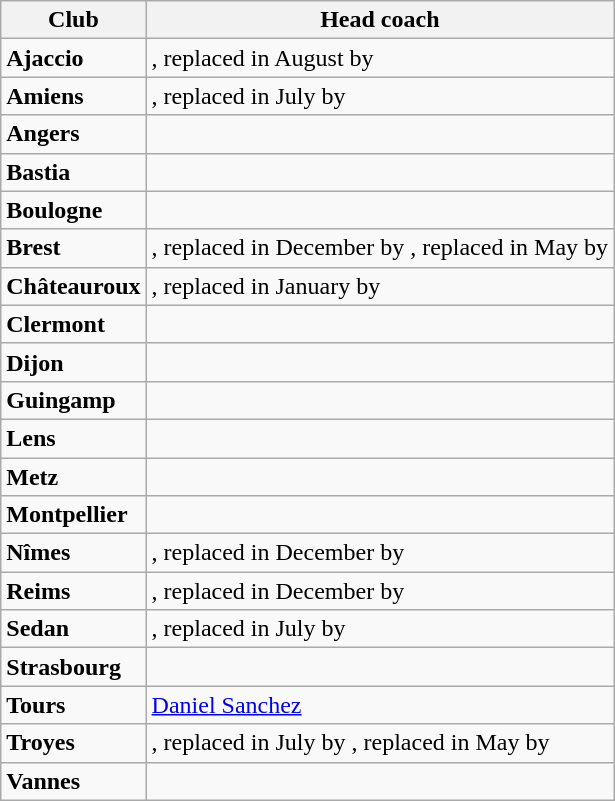<table class="wikitable sortable">
<tr>
<th>Club</th>
<th>Head coach</th>
</tr>
<tr>
<td style="text-align: left; font-weight: bold;">Ajaccio</td>
<td style="text-align: left;"> , replaced in August by  </td>
</tr>
<tr>
<td style="text-align: left; font-weight: bold;">Amiens</td>
<td style="text-align: left;"> , replaced in July by  </td>
</tr>
<tr>
<td style="text-align: left; font-weight: bold;">Angers</td>
<td style="text-align: left;"> </td>
</tr>
<tr>
<td style="text-align: left; font-weight: bold;">Bastia</td>
<td style="text-align: left;"> </td>
</tr>
<tr>
<td style="text-align: left; font-weight: bold;">Boulogne</td>
<td style="text-align: left;"> </td>
</tr>
<tr>
<td style="text-align: left; font-weight: bold;">Brest</td>
<td style="text-align: left;"> , replaced in December by  , replaced in May by  </td>
</tr>
<tr>
<td style="text-align: left; font-weight: bold;">Châteauroux</td>
<td style="text-align: left;"> , replaced in January by  </td>
</tr>
<tr>
<td style="text-align: left; font-weight: bold;">Clermont</td>
<td style="text-align: left;"> </td>
</tr>
<tr>
<td style="text-align: left; font-weight: bold;">Dijon</td>
<td style="text-align: left;"> </td>
</tr>
<tr>
<td style="text-align: left; font-weight: bold;">Guingamp</td>
<td style="text-align: left;"> </td>
</tr>
<tr>
<td style="text-align: left; font-weight: bold;">Lens</td>
<td style="text-align: left;"> </td>
</tr>
<tr>
<td style="text-align: left; font-weight: bold;">Metz</td>
<td style="text-align: left;"> </td>
</tr>
<tr>
<td style="text-align: left; font-weight: bold;">Montpellier</td>
<td style="text-align: left;"> </td>
</tr>
<tr>
<td style="text-align: left; font-weight: bold;">Nîmes</td>
<td style="text-align: left;"> , replaced in December by  </td>
</tr>
<tr>
<td style="text-align: left; font-weight: bold;">Reims</td>
<td style="text-align: left;"> , replaced in December by  </td>
</tr>
<tr>
<td style="text-align: left; font-weight: bold;">Sedan</td>
<td style="text-align: left;"> , replaced in July by  </td>
</tr>
<tr>
<td style="text-align: left; font-weight: bold;">Strasbourg</td>
<td style="text-align: left;"> </td>
</tr>
<tr>
<td style="text-align: left; font-weight: bold;">Tours</td>
<td style="text-align: left;"> <a href='#'>Daniel Sanchez</a></td>
</tr>
<tr>
<td style="text-align: left; font-weight: bold;">Troyes</td>
<td style="text-align: left;"> , replaced in July by  , replaced in May by  </td>
</tr>
<tr>
<td style="text-align: left; font-weight: bold;">Vannes</td>
<td style="text-align: left;"> </td>
</tr>
</table>
